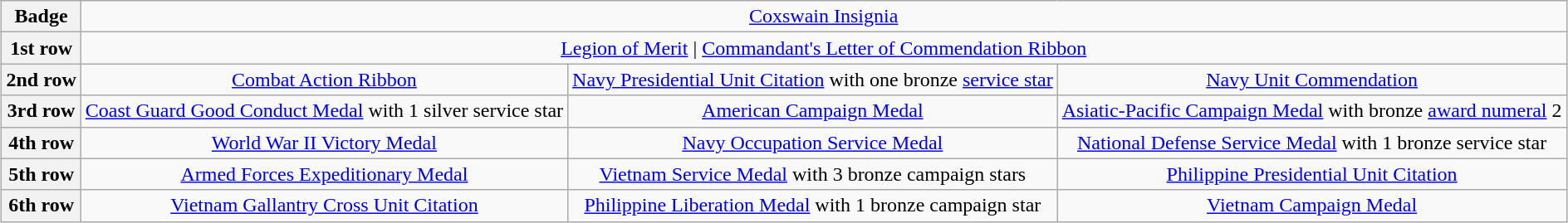<table class="wikitable" style="margin:1em auto; text-align:center;">
<tr>
<th>Badge</th>
<td colspan="3"><a href='#'>Coxswain Insignia</a></td>
</tr>
<tr>
<th>1st row</th>
<td colspan="3"><a href='#'>Legion of Merit</a> | <a href='#'>Commandant's Letter of Commendation Ribbon</a></td>
</tr>
<tr>
<th>2nd row</th>
<td><a href='#'>Combat Action Ribbon</a></td>
<td><a href='#'>Navy Presidential Unit Citation</a> with one bronze <a href='#'>service star</a></td>
<td><a href='#'>Navy Unit Commendation</a></td>
</tr>
<tr>
<th>3rd row</th>
<td><a href='#'>Coast Guard Good Conduct Medal</a> with 1 silver service star</td>
<td><a href='#'>American Campaign Medal</a></td>
<td><a href='#'>Asiatic-Pacific Campaign Medal</a> with bronze <a href='#'>award numeral</a> 2</td>
</tr>
<tr>
<th>4th row</th>
<td><a href='#'>World War II Victory Medal</a></td>
<td><a href='#'>Navy Occupation Service Medal</a></td>
<td><a href='#'>National Defense Service Medal</a> with 1 bronze service star</td>
</tr>
<tr>
<th>5th row</th>
<td><a href='#'>Armed Forces Expeditionary Medal</a></td>
<td><a href='#'>Vietnam Service Medal</a> with 3 bronze campaign stars</td>
<td><a href='#'>Philippine Presidential Unit Citation</a></td>
</tr>
<tr>
<th>6th row</th>
<td><a href='#'>Vietnam Gallantry Cross Unit Citation</a></td>
<td><a href='#'>Philippine Liberation Medal</a> with 1 bronze campaign star</td>
<td><a href='#'>Vietnam Campaign Medal</a></td>
</tr>
</table>
